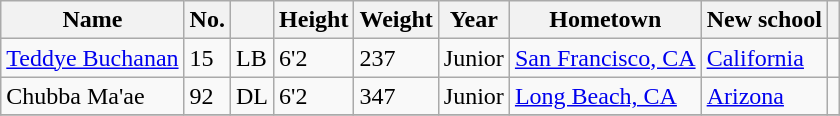<table class="wikitable sortable mw-collapsible">
<tr>
<th>Name</th>
<th>No.</th>
<th></th>
<th>Height</th>
<th>Weight</th>
<th>Year</th>
<th>Hometown</th>
<th>New school</th>
<th></th>
</tr>
<tr>
<td><a href='#'>Teddye Buchanan</a></td>
<td>15</td>
<td>LB</td>
<td>6'2</td>
<td>237</td>
<td>Junior</td>
<td><a href='#'>San Francisco, CA</a></td>
<td><a href='#'>California</a></td>
<td></td>
</tr>
<tr>
<td>Chubba Ma'ae</td>
<td>92</td>
<td>DL</td>
<td>6'2</td>
<td>347</td>
<td>Junior</td>
<td><a href='#'>Long Beach, CA</a></td>
<td><a href='#'>Arizona</a></td>
<td></td>
</tr>
<tr>
</tr>
</table>
